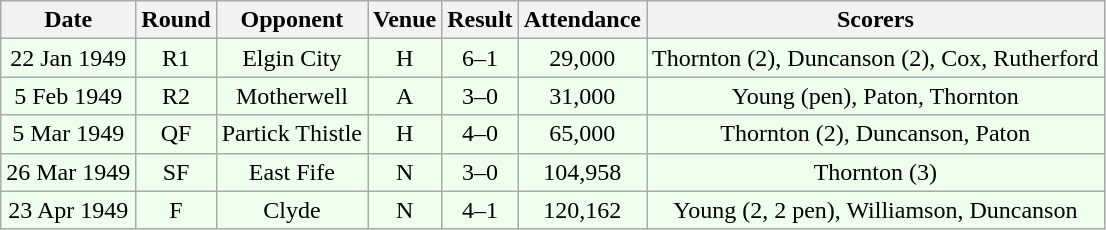<table class="wikitable sortable" style="font-size:100%; text-align:center">
<tr>
<th>Date</th>
<th>Round</th>
<th>Opponent</th>
<th>Venue</th>
<th>Result</th>
<th>Attendance</th>
<th>Scorers</th>
</tr>
<tr bgcolor = "#EEFFEE">
<td>22 Jan 1949</td>
<td>R1</td>
<td>Elgin City</td>
<td>H</td>
<td>6–1</td>
<td>29,000</td>
<td>Thornton (2), Duncanson (2), Cox, Rutherford</td>
</tr>
<tr bgcolor = "#EEFFEE">
<td>5 Feb 1949</td>
<td>R2</td>
<td>Motherwell</td>
<td>A</td>
<td>3–0</td>
<td>31,000</td>
<td>Young (pen), Paton, Thornton</td>
</tr>
<tr bgcolor = "#EEFFEE">
<td>5 Mar 1949</td>
<td>QF</td>
<td>Partick Thistle</td>
<td>H</td>
<td>4–0</td>
<td>65,000</td>
<td>Thornton (2), Duncanson, Paton</td>
</tr>
<tr bgcolor = "#EEFFEE">
<td>26 Mar 1949</td>
<td>SF</td>
<td>East Fife</td>
<td>N</td>
<td>3–0</td>
<td>104,958</td>
<td>Thornton (3)</td>
</tr>
<tr bgcolor = "#EEFFEE">
<td>23 Apr 1949</td>
<td>F</td>
<td>Clyde</td>
<td>N</td>
<td>4–1</td>
<td>120,162</td>
<td>Young (2, 2 pen), Williamson, Duncanson</td>
</tr>
</table>
